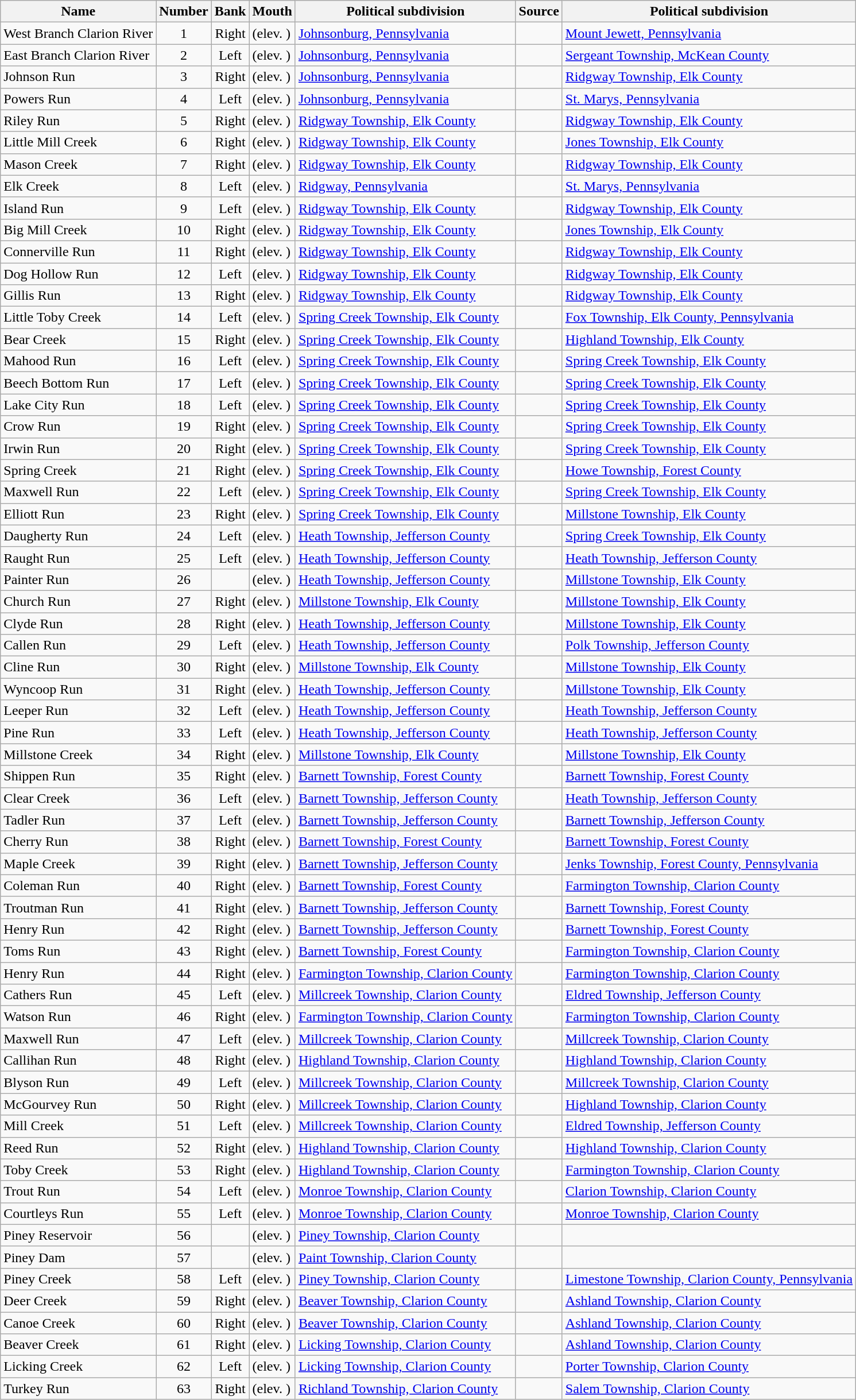<table class="wikitable sortable">
<tr>
<th>Name</th>
<th>Number</th>
<th>Bank</th>
<th>Mouth</th>
<th>Political subdivision</th>
<th>Source</th>
<th>Political subdivision</th>
</tr>
<tr>
<td>West Branch Clarion River</td>
<td style="text-align: center;">1</td>
<td style="text-align: center;">Right</td>
<td> (elev. )</td>
<td><a href='#'>Johnsonburg, Pennsylvania</a></td>
<td></td>
<td><a href='#'>Mount Jewett, Pennsylvania</a></td>
</tr>
<tr>
<td>East Branch Clarion River</td>
<td style="text-align: center;">2</td>
<td style="text-align: center;">Left</td>
<td> (elev. )</td>
<td><a href='#'>Johnsonburg, Pennsylvania</a></td>
<td></td>
<td><a href='#'>Sergeant Township, McKean County</a></td>
</tr>
<tr>
<td>Johnson Run</td>
<td style="text-align: center;">3</td>
<td style="text-align: center;">Right</td>
<td> (elev. )</td>
<td><a href='#'>Johnsonburg, Pennsylvania</a></td>
<td></td>
<td><a href='#'>Ridgway Township, Elk County</a></td>
</tr>
<tr>
<td>Powers Run</td>
<td style="text-align: center;">4</td>
<td style="text-align: center;">Left</td>
<td> (elev. )</td>
<td><a href='#'>Johnsonburg, Pennsylvania</a></td>
<td></td>
<td><a href='#'>St. Marys, Pennsylvania</a></td>
</tr>
<tr>
<td>Riley Run</td>
<td style="text-align: center;">5</td>
<td style="text-align: center;">Right</td>
<td> (elev. )</td>
<td><a href='#'>Ridgway Township, Elk County</a></td>
<td></td>
<td><a href='#'>Ridgway Township, Elk County</a></td>
</tr>
<tr>
<td>Little Mill Creek</td>
<td style="text-align: center;">6</td>
<td style="text-align: center;">Right</td>
<td> (elev. )</td>
<td><a href='#'>Ridgway Township, Elk County</a></td>
<td></td>
<td><a href='#'>Jones Township, Elk County</a></td>
</tr>
<tr>
<td>Mason Creek</td>
<td style="text-align: center;">7</td>
<td style="text-align: center;">Right</td>
<td> (elev. )</td>
<td><a href='#'>Ridgway Township, Elk County</a></td>
<td></td>
<td><a href='#'>Ridgway Township, Elk County</a></td>
</tr>
<tr>
<td>Elk Creek</td>
<td style="text-align: center;">8</td>
<td style="text-align: center;">Left</td>
<td> (elev. )</td>
<td><a href='#'>Ridgway, Pennsylvania</a></td>
<td></td>
<td><a href='#'>St. Marys, Pennsylvania</a></td>
</tr>
<tr>
<td>Island Run</td>
<td style="text-align: center;">9</td>
<td style="text-align: center;">Left</td>
<td> (elev. )</td>
<td><a href='#'>Ridgway Township, Elk County</a></td>
<td></td>
<td><a href='#'>Ridgway Township, Elk County</a></td>
</tr>
<tr>
<td>Big Mill Creek</td>
<td style="text-align: center;">10</td>
<td style="text-align: center;">Right</td>
<td> (elev. )</td>
<td><a href='#'>Ridgway Township, Elk County</a></td>
<td></td>
<td><a href='#'>Jones Township, Elk County</a></td>
</tr>
<tr>
<td>Connerville Run</td>
<td style="text-align: center;">11</td>
<td style="text-align: center;">Right</td>
<td> (elev. )</td>
<td><a href='#'>Ridgway Township, Elk County</a></td>
<td></td>
<td><a href='#'>Ridgway Township, Elk County</a></td>
</tr>
<tr>
<td>Dog Hollow Run</td>
<td style="text-align: center;">12</td>
<td style="text-align: center;">Left</td>
<td> (elev. )</td>
<td><a href='#'>Ridgway Township, Elk County</a></td>
<td></td>
<td><a href='#'>Ridgway Township, Elk County</a></td>
</tr>
<tr>
<td>Gillis Run</td>
<td style="text-align: center;">13</td>
<td style="text-align: center;">Right</td>
<td> (elev. )</td>
<td><a href='#'>Ridgway Township, Elk County</a></td>
<td></td>
<td><a href='#'>Ridgway Township, Elk County</a></td>
</tr>
<tr>
<td>Little Toby Creek</td>
<td style="text-align: center;">14</td>
<td style="text-align: center;">Left</td>
<td> (elev. )</td>
<td><a href='#'>Spring Creek Township, Elk County</a></td>
<td></td>
<td><a href='#'>Fox Township, Elk County, Pennsylvania</a></td>
</tr>
<tr>
<td>Bear Creek</td>
<td style="text-align: center;">15</td>
<td style="text-align: center;">Right</td>
<td> (elev. )</td>
<td><a href='#'>Spring Creek Township, Elk County</a></td>
<td></td>
<td><a href='#'>Highland Township, Elk County</a></td>
</tr>
<tr>
<td>Mahood Run</td>
<td style="text-align: center;">16</td>
<td style="text-align: center;">Left</td>
<td> (elev. )</td>
<td><a href='#'>Spring Creek Township, Elk County</a></td>
<td></td>
<td><a href='#'>Spring Creek Township, Elk County</a></td>
</tr>
<tr>
<td>Beech Bottom Run</td>
<td style="text-align: center;">17</td>
<td style="text-align: center;">Left</td>
<td> (elev. )</td>
<td><a href='#'>Spring Creek Township, Elk County</a></td>
<td></td>
<td><a href='#'>Spring Creek Township, Elk County</a></td>
</tr>
<tr>
<td>Lake City Run</td>
<td style="text-align: center;">18</td>
<td style="text-align: center;">Left</td>
<td> (elev. )</td>
<td><a href='#'>Spring Creek Township, Elk County</a></td>
<td></td>
<td><a href='#'>Spring Creek Township, Elk County</a></td>
</tr>
<tr>
<td>Crow Run</td>
<td style="text-align: center;">19</td>
<td style="text-align: center;">Right</td>
<td> (elev. )</td>
<td><a href='#'>Spring Creek Township, Elk County</a></td>
<td></td>
<td><a href='#'>Spring Creek Township, Elk County</a></td>
</tr>
<tr>
<td>Irwin Run</td>
<td style="text-align: center;">20</td>
<td style="text-align: center;">Right</td>
<td> (elev. )</td>
<td><a href='#'>Spring Creek Township, Elk County</a></td>
<td></td>
<td><a href='#'>Spring Creek Township, Elk County</a></td>
</tr>
<tr>
<td>Spring Creek</td>
<td style="text-align: center;">21</td>
<td style="text-align: center;">Right</td>
<td> (elev. )</td>
<td><a href='#'>Spring Creek Township, Elk County</a></td>
<td></td>
<td><a href='#'>Howe Township, Forest County</a></td>
</tr>
<tr>
<td>Maxwell Run</td>
<td style="text-align: center;">22</td>
<td style="text-align: center;">Left</td>
<td> (elev. )</td>
<td><a href='#'>Spring Creek Township, Elk County</a></td>
<td></td>
<td><a href='#'>Spring Creek Township, Elk County</a></td>
</tr>
<tr>
<td>Elliott Run</td>
<td style="text-align: center;">23</td>
<td style="text-align: center;">Right</td>
<td> (elev. )</td>
<td><a href='#'>Spring Creek Township, Elk County</a></td>
<td></td>
<td><a href='#'>Millstone Township, Elk County</a></td>
</tr>
<tr>
<td>Daugherty Run</td>
<td style="text-align: center;">24</td>
<td style="text-align: center;">Left</td>
<td> (elev. )</td>
<td><a href='#'>Heath Township, Jefferson County</a></td>
<td></td>
<td><a href='#'>Spring Creek Township, Elk County</a></td>
</tr>
<tr>
<td>Raught Run</td>
<td style="text-align: center;">25</td>
<td style="text-align: center;">Left</td>
<td> (elev. )</td>
<td><a href='#'>Heath Township, Jefferson County</a></td>
<td></td>
<td><a href='#'>Heath Township, Jefferson County</a></td>
</tr>
<tr>
<td>Painter Run</td>
<td style="text-align: center;">26</td>
<td style="text-align: center;"></td>
<td> (elev. )</td>
<td><a href='#'>Heath Township, Jefferson County</a></td>
<td></td>
<td><a href='#'>Millstone Township, Elk County</a></td>
</tr>
<tr>
<td>Church Run</td>
<td style="text-align: center;">27</td>
<td style="text-align: center;">Right</td>
<td> (elev. )</td>
<td><a href='#'>Millstone Township, Elk County</a></td>
<td></td>
<td><a href='#'>Millstone Township, Elk County</a></td>
</tr>
<tr>
<td>Clyde Run</td>
<td style="text-align: center;">28</td>
<td style="text-align: center;">Right</td>
<td> (elev. )</td>
<td><a href='#'>Heath Township, Jefferson County</a></td>
<td></td>
<td><a href='#'>Millstone Township, Elk County</a></td>
</tr>
<tr>
<td>Callen Run</td>
<td style="text-align: center;">29</td>
<td style="text-align: center;">Left</td>
<td> (elev. )</td>
<td><a href='#'>Heath Township, Jefferson County</a></td>
<td></td>
<td><a href='#'>Polk Township, Jefferson County</a></td>
</tr>
<tr>
<td>Cline Run</td>
<td style="text-align: center;">30</td>
<td style="text-align: center;">Right</td>
<td> (elev. )</td>
<td><a href='#'>Millstone Township, Elk County</a></td>
<td></td>
<td><a href='#'>Millstone Township, Elk County</a></td>
</tr>
<tr>
<td>Wyncoop Run</td>
<td style="text-align: center;">31</td>
<td style="text-align: center;">Right</td>
<td> (elev. )</td>
<td><a href='#'>Heath Township, Jefferson County</a></td>
<td></td>
<td><a href='#'>Millstone Township, Elk County</a></td>
</tr>
<tr>
<td>Leeper Run</td>
<td style="text-align: center;">32</td>
<td style="text-align: center;">Left</td>
<td> (elev. )</td>
<td><a href='#'>Heath Township, Jefferson County</a></td>
<td></td>
<td><a href='#'>Heath Township, Jefferson County</a></td>
</tr>
<tr>
<td>Pine Run</td>
<td style="text-align: center;">33</td>
<td style="text-align: center;">Left</td>
<td> (elev. )</td>
<td><a href='#'>Heath Township, Jefferson County</a></td>
<td></td>
<td><a href='#'>Heath Township, Jefferson County</a></td>
</tr>
<tr>
<td>Millstone Creek</td>
<td style="text-align: center;">34</td>
<td style="text-align: center;">Right</td>
<td> (elev. )</td>
<td><a href='#'>Millstone Township, Elk County</a></td>
<td></td>
<td><a href='#'>Millstone Township, Elk County</a></td>
</tr>
<tr>
<td>Shippen Run</td>
<td style="text-align: center;">35</td>
<td style="text-align: center;">Right</td>
<td> (elev. )</td>
<td><a href='#'>Barnett Township, Forest County</a></td>
<td></td>
<td><a href='#'>Barnett Township, Forest County</a></td>
</tr>
<tr>
<td>Clear Creek</td>
<td style="text-align: center;">36</td>
<td style="text-align: center;">Left</td>
<td> (elev. )</td>
<td><a href='#'>Barnett Township, Jefferson County</a></td>
<td></td>
<td><a href='#'>Heath Township, Jefferson County</a></td>
</tr>
<tr>
<td>Tadler Run</td>
<td style="text-align: center;">37</td>
<td style="text-align: center;">Left</td>
<td> (elev. )</td>
<td><a href='#'>Barnett Township, Jefferson County</a></td>
<td></td>
<td><a href='#'>Barnett Township, Jefferson County</a></td>
</tr>
<tr>
<td>Cherry Run</td>
<td style="text-align: center;">38</td>
<td style="text-align: center;">Right</td>
<td> (elev. )</td>
<td><a href='#'>Barnett Township, Forest County</a></td>
<td></td>
<td><a href='#'>Barnett Township, Forest County</a></td>
</tr>
<tr>
<td>Maple Creek</td>
<td style="text-align: center;">39</td>
<td style="text-align: center;">Right</td>
<td> (elev. )</td>
<td><a href='#'>Barnett Township, Jefferson County</a></td>
<td></td>
<td><a href='#'>Jenks Township, Forest County, Pennsylvania</a></td>
</tr>
<tr>
<td>Coleman Run</td>
<td style="text-align: center;">40</td>
<td style="text-align: center;">Right</td>
<td> (elev. )</td>
<td><a href='#'>Barnett Township, Forest County</a></td>
<td></td>
<td><a href='#'>Farmington Township, Clarion County</a></td>
</tr>
<tr>
<td>Troutman Run</td>
<td style="text-align: center;">41</td>
<td style="text-align: center;">Right</td>
<td> (elev. )</td>
<td><a href='#'>Barnett Township, Jefferson County</a></td>
<td></td>
<td><a href='#'>Barnett Township, Forest County</a></td>
</tr>
<tr>
<td>Henry Run</td>
<td style="text-align: center;">42</td>
<td style="text-align: center;">Right</td>
<td> (elev. )</td>
<td><a href='#'>Barnett Township, Jefferson County</a></td>
<td></td>
<td><a href='#'>Barnett Township, Forest County</a></td>
</tr>
<tr>
<td>Toms Run</td>
<td style="text-align: center;">43</td>
<td style="text-align: center;">Right</td>
<td> (elev. )</td>
<td><a href='#'>Barnett Township, Forest County</a></td>
<td></td>
<td><a href='#'>Farmington Township, Clarion County</a></td>
</tr>
<tr>
<td>Henry Run</td>
<td style="text-align: center;">44</td>
<td style="text-align: center;">Right</td>
<td> (elev. )</td>
<td><a href='#'>Farmington Township, Clarion County</a></td>
<td></td>
<td><a href='#'>Farmington Township, Clarion County</a></td>
</tr>
<tr>
<td>Cathers Run</td>
<td style="text-align: center;">45</td>
<td style="text-align: center;">Left</td>
<td> (elev. )</td>
<td><a href='#'>Millcreek Township, Clarion County</a></td>
<td></td>
<td><a href='#'>Eldred Township, Jefferson County</a></td>
</tr>
<tr>
<td>Watson Run</td>
<td style="text-align: center;">46</td>
<td style="text-align: center;">Right</td>
<td> (elev. )</td>
<td><a href='#'>Farmington Township, Clarion County</a></td>
<td></td>
<td><a href='#'>Farmington Township, Clarion County</a></td>
</tr>
<tr>
<td>Maxwell Run</td>
<td style="text-align: center;">47</td>
<td style="text-align: center;">Left</td>
<td> (elev. )</td>
<td><a href='#'>Millcreek Township, Clarion County</a></td>
<td></td>
<td><a href='#'>Millcreek Township, Clarion County</a></td>
</tr>
<tr>
<td>Callihan Run</td>
<td style="text-align: center;">48</td>
<td style="text-align: center;">Right</td>
<td> (elev. )</td>
<td><a href='#'>Highland Township, Clarion County</a></td>
<td></td>
<td><a href='#'>Highland Township, Clarion County</a></td>
</tr>
<tr>
<td>Blyson Run</td>
<td style="text-align: center;">49</td>
<td style="text-align: center;">Left</td>
<td> (elev. )</td>
<td><a href='#'>Millcreek Township, Clarion County</a></td>
<td></td>
<td><a href='#'>Millcreek Township, Clarion County</a></td>
</tr>
<tr>
<td>McGourvey Run</td>
<td style="text-align: center;">50</td>
<td style="text-align: center;">Right</td>
<td> (elev. )</td>
<td><a href='#'>Millcreek Township, Clarion County</a></td>
<td></td>
<td><a href='#'>Highland Township, Clarion County</a></td>
</tr>
<tr>
<td>Mill Creek</td>
<td style="text-align: center;">51</td>
<td style="text-align: center;">Left</td>
<td> (elev. )</td>
<td><a href='#'>Millcreek Township, Clarion County</a></td>
<td></td>
<td><a href='#'>Eldred Township, Jefferson County</a></td>
</tr>
<tr>
<td>Reed Run</td>
<td style="text-align: center;">52</td>
<td style="text-align: center;">Right</td>
<td> (elev. )</td>
<td><a href='#'>Highland Township, Clarion County</a></td>
<td></td>
<td><a href='#'>Highland Township, Clarion County</a></td>
</tr>
<tr>
<td>Toby Creek</td>
<td style="text-align: center;">53</td>
<td style="text-align: center;">Right</td>
<td> (elev. )</td>
<td><a href='#'>Highland Township, Clarion County</a></td>
<td></td>
<td><a href='#'>Farmington Township, Clarion County</a></td>
</tr>
<tr>
<td>Trout Run</td>
<td style="text-align: center;">54</td>
<td style="text-align: center;">Left</td>
<td> (elev. )</td>
<td><a href='#'>Monroe Township, Clarion County</a></td>
<td></td>
<td><a href='#'>Clarion Township, Clarion County</a></td>
</tr>
<tr>
<td>Courtleys Run</td>
<td style="text-align: center;">55</td>
<td style="text-align: center;">Left</td>
<td> (elev. )</td>
<td><a href='#'>Monroe Township, Clarion County</a></td>
<td></td>
<td><a href='#'>Monroe Township, Clarion County</a></td>
</tr>
<tr>
<td>Piney Reservoir</td>
<td style="text-align: center;">56</td>
<td style="text-align: center;"></td>
<td> (elev. )</td>
<td><a href='#'>Piney Township, Clarion County</a></td>
<td></td>
<td></td>
</tr>
<tr>
<td>Piney Dam</td>
<td style="text-align: center;">57</td>
<td style="text-align: center;"></td>
<td> (elev. )</td>
<td><a href='#'>Paint Township, Clarion County</a></td>
<td></td>
<td></td>
</tr>
<tr>
<td>Piney Creek</td>
<td style="text-align: center;">58</td>
<td style="text-align: center;">Left</td>
<td> (elev. )</td>
<td><a href='#'>Piney Township, Clarion County</a></td>
<td></td>
<td><a href='#'>Limestone Township, Clarion County, Pennsylvania</a></td>
</tr>
<tr>
<td>Deer Creek</td>
<td style="text-align: center;">59</td>
<td style="text-align: center;">Right</td>
<td> (elev. )</td>
<td><a href='#'>Beaver Township, Clarion County</a></td>
<td></td>
<td><a href='#'>Ashland Township, Clarion County</a></td>
</tr>
<tr>
<td>Canoe Creek</td>
<td style="text-align: center;">60</td>
<td style="text-align: center;">Right</td>
<td> (elev. )</td>
<td><a href='#'>Beaver Township, Clarion County</a></td>
<td></td>
<td><a href='#'>Ashland Township, Clarion County</a></td>
</tr>
<tr>
<td>Beaver Creek</td>
<td style="text-align: center;">61</td>
<td style="text-align: center;">Right</td>
<td> (elev. )</td>
<td><a href='#'>Licking Township, Clarion County</a></td>
<td></td>
<td><a href='#'>Ashland Township, Clarion County</a></td>
</tr>
<tr>
<td>Licking Creek</td>
<td style="text-align: center;">62</td>
<td style="text-align: center;">Left</td>
<td> (elev. )</td>
<td><a href='#'>Licking Township, Clarion County</a></td>
<td></td>
<td><a href='#'>Porter Township, Clarion County</a></td>
</tr>
<tr>
<td>Turkey Run</td>
<td style="text-align: center;">63</td>
<td style="text-align: center;">Right</td>
<td> (elev. )</td>
<td><a href='#'>Richland Township, Clarion County</a></td>
<td></td>
<td><a href='#'>Salem Township, Clarion County</a></td>
</tr>
</table>
